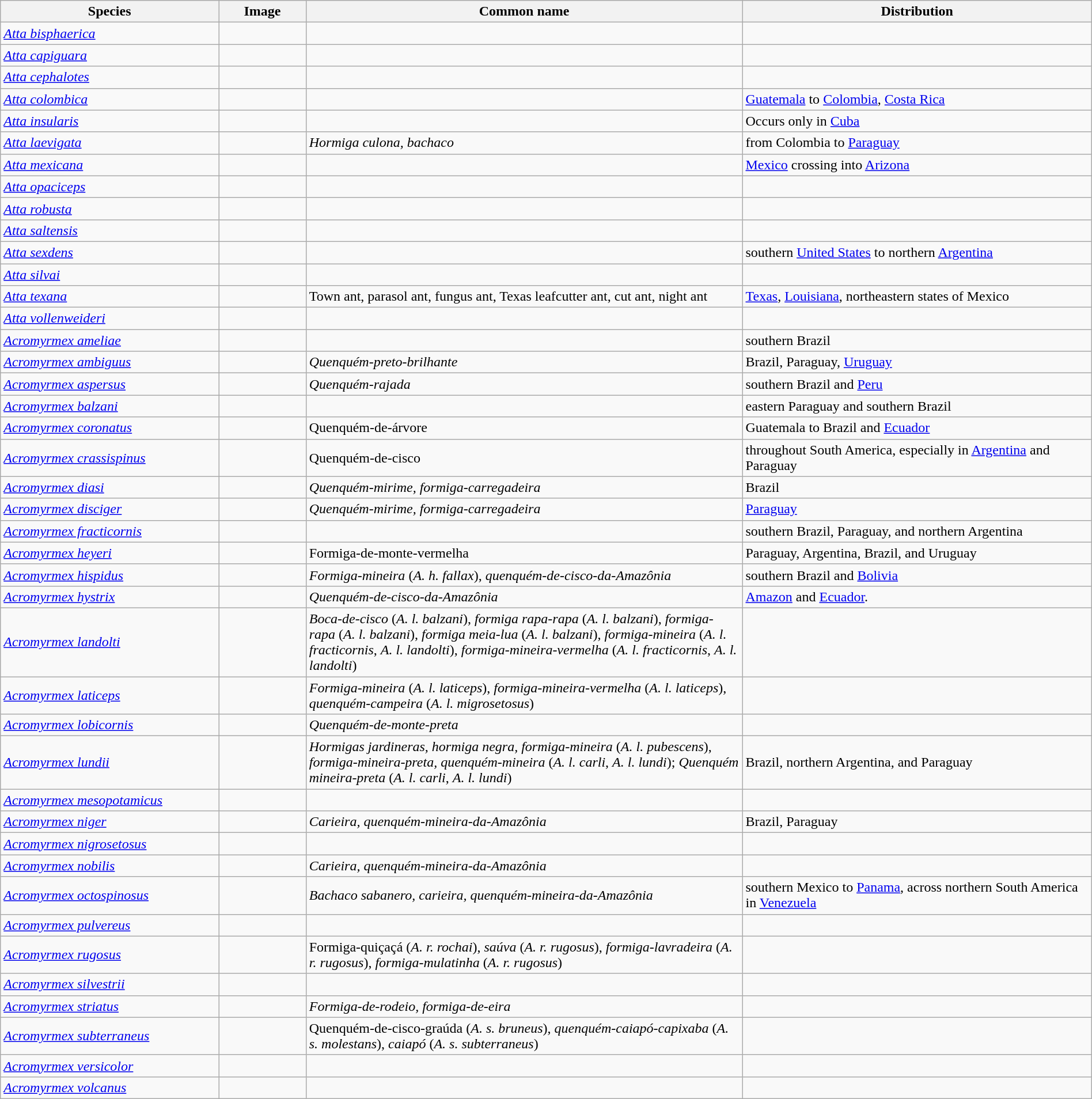<table class="wikitable" style="width: 100%; height: 100%;" border="1" cellpadding="5" cellspacing="0">
<tr>
<th width=20%>Species</th>
<th width=8%>Image</th>
<th width=40%>Common name</th>
<th width=32%>Distribution</th>
</tr>
<tr>
<td><em><a href='#'>Atta bisphaerica</a></em></td>
<td></td>
<td></td>
<td></td>
</tr>
<tr>
<td><em><a href='#'>Atta capiguara</a></em></td>
<td></td>
<td></td>
<td></td>
</tr>
<tr>
<td><em><a href='#'>Atta cephalotes</a></em></td>
<td></td>
<td></td>
<td></td>
</tr>
<tr>
<td><em><a href='#'>Atta colombica</a></em></td>
<td></td>
<td></td>
<td><a href='#'>Guatemala</a> to <a href='#'>Colombia</a>, <a href='#'>Costa Rica</a></td>
</tr>
<tr>
<td><em><a href='#'>Atta insularis</a></em></td>
<td></td>
<td></td>
<td>Occurs only in <a href='#'>Cuba</a></td>
</tr>
<tr>
<td><em><a href='#'>Atta laevigata</a></em></td>
<td></td>
<td><em>Hormiga culona, bachaco</em></td>
<td>from Colombia to <a href='#'>Paraguay</a></td>
</tr>
<tr>
<td><em><a href='#'>Atta mexicana</a></em></td>
<td></td>
<td></td>
<td><a href='#'>Mexico</a> crossing into <a href='#'>Arizona</a></td>
</tr>
<tr>
<td><em><a href='#'>Atta opaciceps</a></em></td>
<td></td>
<td></td>
<td></td>
</tr>
<tr>
<td><em><a href='#'>Atta robusta</a></em></td>
<td></td>
<td></td>
<td></td>
</tr>
<tr>
<td><em><a href='#'>Atta saltensis</a></em></td>
<td></td>
<td></td>
<td></td>
</tr>
<tr>
<td><em><a href='#'>Atta sexdens</a></em></td>
<td></td>
<td></td>
<td>southern <a href='#'>United States</a> to northern <a href='#'>Argentina</a></td>
</tr>
<tr>
<td><em><a href='#'>Atta silvai</a></em></td>
<td></td>
<td></td>
<td></td>
</tr>
<tr>
<td><em><a href='#'>Atta texana</a></em></td>
<td></td>
<td>Town ant, parasol ant, fungus ant, Texas leafcutter ant, cut ant, night ant</td>
<td><a href='#'>Texas</a>, <a href='#'>Louisiana</a>, northeastern states of Mexico</td>
</tr>
<tr>
<td><em><a href='#'>Atta vollenweideri</a></em></td>
<td></td>
<td></td>
<td></td>
</tr>
<tr>
<td><em><a href='#'>Acromyrmex ameliae</a></em></td>
<td></td>
<td></td>
<td>southern Brazil</td>
</tr>
<tr>
<td><em><a href='#'>Acromyrmex ambiguus</a></em></td>
<td></td>
<td><em>Quenquém-preto-brilhante</em></td>
<td>Brazil, Paraguay, <a href='#'>Uruguay</a></td>
</tr>
<tr>
<td><em><a href='#'>Acromyrmex aspersus</a></em></td>
<td></td>
<td><em>Quenquém-rajada </em></td>
<td>southern Brazil and <a href='#'>Peru</a></td>
</tr>
<tr>
<td><em><a href='#'>Acromyrmex balzani</a></em></td>
<td></td>
<td></td>
<td>eastern Paraguay and southern Brazil</td>
</tr>
<tr>
<td><em><a href='#'>Acromyrmex coronatus</a></em></td>
<td></td>
<td>Quenquém-de-árvore</td>
<td>Guatemala to Brazil and <a href='#'>Ecuador</a></td>
</tr>
<tr>
<td><em><a href='#'>Acromyrmex crassispinus</a></em></td>
<td></td>
<td>Quenquém-de-cisco</td>
<td>throughout South America, especially in <a href='#'>Argentina</a> and Paraguay</td>
</tr>
<tr>
<td><em><a href='#'>Acromyrmex diasi</a></em></td>
<td></td>
<td><em>Quenquém-mirime, formiga-carregadeira</em></td>
<td>Brazil</td>
</tr>
<tr>
<td><em><a href='#'>Acromyrmex disciger</a></em></td>
<td></td>
<td><em>Quenquém-mirime, formiga-carregadeira</em></td>
<td><a href='#'>Paraguay</a></td>
</tr>
<tr>
<td><em><a href='#'>Acromyrmex fracticornis</a></em></td>
<td></td>
<td></td>
<td>southern Brazil, Paraguay, and northern Argentina</td>
</tr>
<tr>
<td><em><a href='#'>Acromyrmex heyeri</a></em></td>
<td></td>
<td>Formiga-de-monte-vermelha</td>
<td>Paraguay, Argentina, Brazil, and Uruguay</td>
</tr>
<tr>
<td><em><a href='#'>Acromyrmex hispidus</a></em></td>
<td></td>
<td><em>Formiga-mineira</em> (<em>A. h. fallax</em>), <em>quenquém-de-cisco-da-Amazônia</em></td>
<td>southern Brazil and <a href='#'>Bolivia</a></td>
</tr>
<tr>
<td><em><a href='#'>Acromyrmex hystrix</a></em></td>
<td></td>
<td><em>Quenquém-de-cisco-da-Amazônia</em></td>
<td><a href='#'>Amazon</a> and <a href='#'>Ecuador</a>.</td>
</tr>
<tr>
<td><em><a href='#'>Acromyrmex landolti</a></em></td>
<td></td>
<td><em>Boca-de-cisco</em> (<em>A. l. balzani</em>), <em>formiga rapa-rapa</em> (<em>A. l. balzani</em>), <em>formiga-rapa</em> (<em>A. l. balzani</em>), <em>formiga meia-lua </em> (<em>A. l. balzani</em>), <em>formiga-mineira</em> (<em>A. l. fracticornis</em>, <em>A. l. landolti</em>), <em>formiga-mineira-vermelha </em>(<em>A. l. fracticornis</em>, <em>A. l. landolti</em>)</td>
<td></td>
</tr>
<tr>
<td><em><a href='#'>Acromyrmex laticeps</a></em></td>
<td></td>
<td><em>Formiga-mineira</em> (<em>A. l. laticeps</em>), <em>formiga-mineira-vermelha</em> (<em>A. l. laticeps</em>), <em>quenquém-campeira</em> (<em>A. l. migrosetosus</em>)</td>
<td></td>
</tr>
<tr>
<td><em><a href='#'>Acromyrmex lobicornis</a></em></td>
<td></td>
<td><em>Quenquém-de-monte-preta</em></td>
<td></td>
</tr>
<tr>
<td><em><a href='#'>Acromyrmex lundii</a></em></td>
<td></td>
<td><em>Hormigas jardineras, hormiga negra, formiga-mineira</em> (<em>A. l. pubescens</em>), <em>formiga-mineira-preta, quenquém-mineira</em> (<em>A. l. carli</em>, <em>A. l. lundi</em>); <em>Quenquém mineira-preta</em> (<em>A. l. carli</em>, <em>A. l. lundi</em>)</td>
<td>Brazil, northern Argentina, and Paraguay</td>
</tr>
<tr>
<td><em><a href='#'>Acromyrmex mesopotamicus</a></em></td>
<td></td>
<td></td>
<td></td>
</tr>
<tr>
<td><em><a href='#'>Acromyrmex niger</a></em></td>
<td></td>
<td><em>Carieira, quenquém-mineira-da-Amazônia</em></td>
<td>Brazil, Paraguay</td>
</tr>
<tr>
<td><em><a href='#'>Acromyrmex nigrosetosus</a></em></td>
<td></td>
<td></td>
<td></td>
</tr>
<tr>
<td><em><a href='#'>Acromyrmex nobilis</a></em></td>
<td></td>
<td><em>Carieira, quenquém-mineira-da-Amazônia</em></td>
<td></td>
</tr>
<tr>
<td><em><a href='#'>Acromyrmex octospinosus</a></em></td>
<td></td>
<td><em>Bachaco sabanero, carieira, quenquém-mineira-da-Amazônia</em></td>
<td>southern Mexico to <a href='#'>Panama</a>, across northern South America in <a href='#'>Venezuela</a></td>
</tr>
<tr>
<td><em><a href='#'>Acromyrmex pulvereus</a></em></td>
<td></td>
<td></td>
<td></td>
</tr>
<tr>
<td><em><a href='#'>Acromyrmex rugosus</a></em></td>
<td></td>
<td>Formiga-quiçaçá (<em>A. r. rochai</em>), <em>saúva </em>(<em>A. r.  rugosus</em>), <em>formiga-lavradeira</em> (<em>A. r.  rugosus</em>), <em>formiga-mulatinha</em> (<em>A. r.  rugosus</em>)</td>
<td></td>
</tr>
<tr>
<td><em><a href='#'>Acromyrmex silvestrii</a></em></td>
<td></td>
<td></td>
<td></td>
</tr>
<tr>
<td><em><a href='#'>Acromyrmex striatus</a></em></td>
<td></td>
<td><em>Formiga-de-rodeio, formiga-de-eira</em></td>
<td></td>
</tr>
<tr>
<td><em><a href='#'>Acromyrmex subterraneus</a></em></td>
<td></td>
<td>Quenquém-de-cisco-graúda (<em>A. s.  bruneus</em>), <em>quenquém-caiapó-capixaba</em> (<em>A. s.  molestans</em>), <em>caiapó</em> (<em>A. s.  subterraneus</em>)</td>
<td></td>
</tr>
<tr>
<td><em><a href='#'>Acromyrmex versicolor</a></em></td>
<td></td>
<td></td>
<td></td>
</tr>
<tr>
<td><em><a href='#'>Acromyrmex volcanus</a></em></td>
<td></td>
<td></td>
<td></td>
</tr>
</table>
